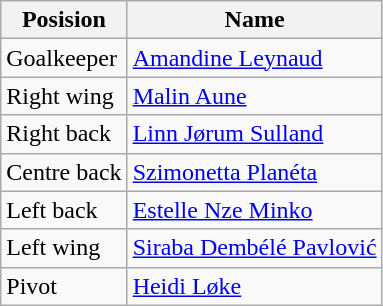<table class="wikitable">
<tr>
<th>Posision</th>
<th>Name</th>
</tr>
<tr>
<td>Goalkeeper</td>
<td> <a href='#'>Amandine Leynaud</a></td>
</tr>
<tr>
<td>Right wing</td>
<td> <a href='#'>Malin Aune</a></td>
</tr>
<tr>
<td>Right back</td>
<td> <a href='#'>Linn Jørum Sulland</a></td>
</tr>
<tr>
<td>Centre back</td>
<td> <a href='#'>Szimonetta Planéta</a></td>
</tr>
<tr>
<td>Left back</td>
<td> <a href='#'>Estelle Nze Minko</a></td>
</tr>
<tr>
<td>Left wing</td>
<td> <a href='#'>Siraba Dembélé Pavlović</a></td>
</tr>
<tr>
<td>Pivot</td>
<td> <a href='#'>Heidi Løke</a></td>
</tr>
</table>
